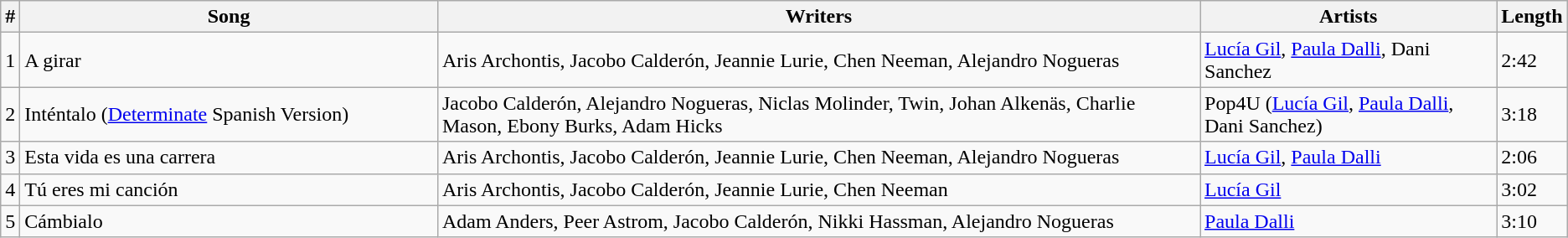<table class="wikitable">
<tr>
<th>#</th>
<th width="325">Song</th>
<th>Writers</th>
<th>Artists</th>
<th>Length</th>
</tr>
<tr>
<td>1</td>
<td>A girar</td>
<td>Aris Archontis, Jacobo Calderón, Jeannie Lurie, Chen Neeman, Alejandro Nogueras</td>
<td><a href='#'>Lucía Gil</a>, <a href='#'>Paula Dalli</a>, Dani Sanchez</td>
<td>2:42</td>
</tr>
<tr>
<td>2</td>
<td>Inténtalo (<a href='#'>Determinate</a> Spanish Version)</td>
<td>Jacobo Calderón, Alejandro Nogueras, Niclas Molinder, Twin, Johan Alkenäs, Charlie Mason, Ebony Burks, Adam Hicks</td>
<td>Pop4U (<a href='#'>Lucía Gil</a>, <a href='#'>Paula Dalli</a>, Dani Sanchez)</td>
<td>3:18</td>
</tr>
<tr>
<td>3</td>
<td>Esta vida es una carrera</td>
<td>Aris Archontis, Jacobo Calderón, Jeannie Lurie, Chen Neeman, Alejandro Nogueras</td>
<td><a href='#'>Lucía Gil</a>, <a href='#'>Paula Dalli</a></td>
<td>2:06</td>
</tr>
<tr>
<td>4</td>
<td>Tú eres mi canción</td>
<td>Aris Archontis, Jacobo Calderón, Jeannie Lurie, Chen Neeman</td>
<td><a href='#'>Lucía Gil</a></td>
<td>3:02</td>
</tr>
<tr>
<td>5</td>
<td>Cámbialo</td>
<td>Adam Anders, Peer Astrom, Jacobo Calderón, Nikki Hassman, Alejandro Nogueras</td>
<td><a href='#'>Paula Dalli</a></td>
<td>3:10</td>
</tr>
</table>
